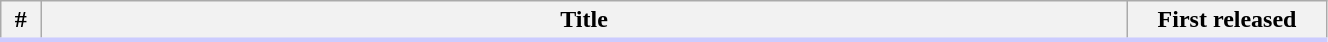<table class="wikitable" width = "70%">
<tr style="border-bottom:3px solid #CCF">
<th width="3%">#</th>
<th>Title</th>
<th width="15%">First released<br>

 







</th>
</tr>
</table>
